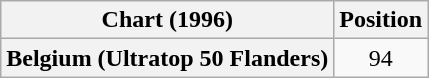<table class="wikitable plainrowheaders" style="text-align:center">
<tr>
<th>Chart (1996)</th>
<th>Position</th>
</tr>
<tr>
<th scope="row">Belgium (Ultratop 50 Flanders)</th>
<td>94</td>
</tr>
</table>
